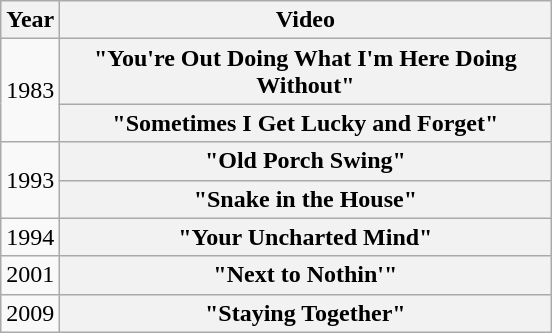<table class="wikitable plainrowheaders">
<tr>
<th>Year</th>
<th style="width:20em;">Video</th>
</tr>
<tr>
<td rowspan="2">1983</td>
<th scope="row">"You're Out Doing What I'm Here Doing Without"</th>
</tr>
<tr>
<th scope="row">"Sometimes I Get Lucky and Forget"</th>
</tr>
<tr>
<td rowspan="2">1993</td>
<th scope="row">"Old Porch Swing"</th>
</tr>
<tr>
<th scope="row">"Snake in the House"</th>
</tr>
<tr>
<td>1994</td>
<th scope="row">"Your Uncharted Mind"</th>
</tr>
<tr>
<td>2001</td>
<th scope="row">"Next to Nothin'"</th>
</tr>
<tr>
<td>2009</td>
<th scope="row">"Staying Together"</th>
</tr>
</table>
